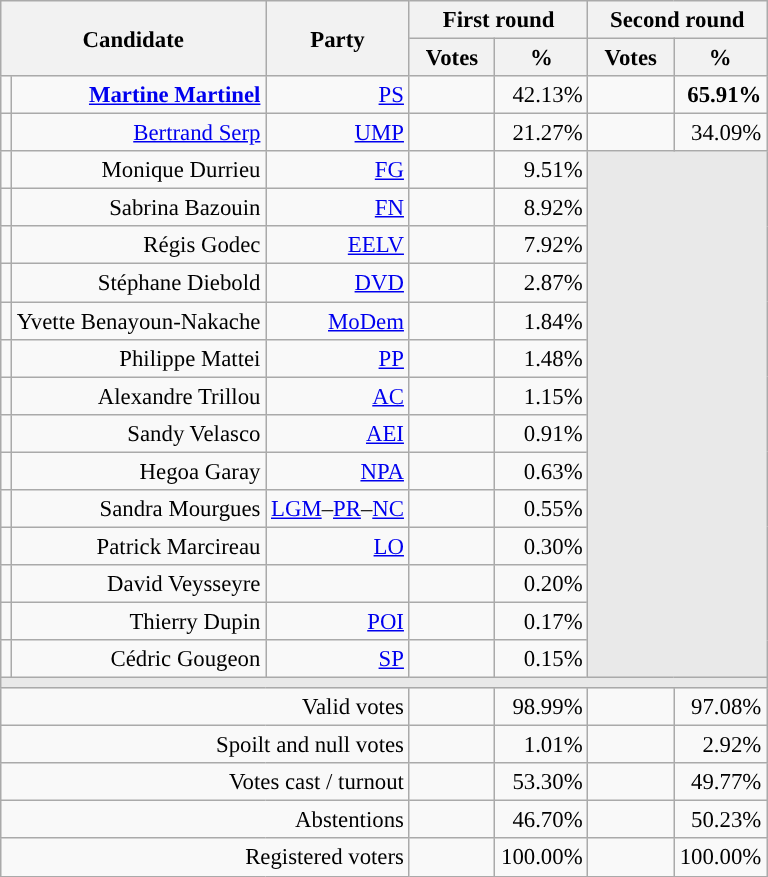<table class="wikitable" style="text-align:right;font-size:95%;">
<tr>
<th rowspan=2 colspan=2>Candidate</th>
<th rowspan=2 colspan=1>Party</th>
<th colspan=2>First round</th>
<th colspan=2>Second round</th>
</tr>
<tr>
<th style="width:50px;">Votes</th>
<th style="width:55px;">%</th>
<th style="width:50px;">Votes</th>
<th style="width:55px;">%</th>
</tr>
<tr>
<td style="color:inherit;background-color:"></td>
<td><strong><a href='#'>Martine Martinel</a></strong></td>
<td><a href='#'>PS</a></td>
<td></td>
<td>42.13%</td>
<td><strong></strong></td>
<td><strong>65.91%</strong></td>
</tr>
<tr>
<td style="color:inherit;background-color:"></td>
<td><a href='#'>Bertrand Serp</a></td>
<td><a href='#'>UMP</a></td>
<td></td>
<td>21.27%</td>
<td></td>
<td>34.09%</td>
</tr>
<tr>
<td style="color:inherit;background-color:"></td>
<td>Monique Durrieu</td>
<td><a href='#'>FG</a></td>
<td></td>
<td>9.51%</td>
<td colspan=7 rowspan=14 style="background-color:#E9E9E9;"></td>
</tr>
<tr>
<td style="color:inherit;background-color:"></td>
<td>Sabrina Bazouin</td>
<td><a href='#'>FN</a></td>
<td></td>
<td>8.92%</td>
</tr>
<tr>
<td style="color:inherit;background-color:"></td>
<td>Régis Godec</td>
<td><a href='#'>EELV</a></td>
<td></td>
<td>7.92%</td>
</tr>
<tr>
<td style="color:inherit;background-color:"></td>
<td>Stéphane Diebold</td>
<td><a href='#'>DVD</a></td>
<td></td>
<td>2.87%</td>
</tr>
<tr>
<td style="color:inherit;background-color:"></td>
<td>Yvette Benayoun-Nakache</td>
<td><a href='#'>MoDem</a></td>
<td></td>
<td>1.84%</td>
</tr>
<tr>
<td style="color:inherit;background-color:"></td>
<td>Philippe Mattei</td>
<td><a href='#'>PP</a></td>
<td></td>
<td>1.48%</td>
</tr>
<tr>
<td style="color:inherit;background-color:"></td>
<td>Alexandre Trillou</td>
<td><a href='#'>AC</a></td>
<td></td>
<td>1.15%</td>
</tr>
<tr>
<td style="color:inherit;background-color:"></td>
<td>Sandy Velasco</td>
<td><a href='#'>AEI</a></td>
<td></td>
<td>0.91%</td>
</tr>
<tr>
<td style="color:inherit;background-color:"></td>
<td>Hegoa Garay</td>
<td><a href='#'>NPA</a></td>
<td></td>
<td>0.63%</td>
</tr>
<tr>
<td style="color:inherit;background-color:"></td>
<td>Sandra Mourgues</td>
<td><a href='#'>LGM</a>–<a href='#'>PR</a>–<a href='#'>NC</a></td>
<td></td>
<td>0.55%</td>
</tr>
<tr>
<td style="color:inherit;background-color:"></td>
<td>Patrick Marcireau</td>
<td><a href='#'>LO</a></td>
<td></td>
<td>0.30%</td>
</tr>
<tr>
<td style="background-color:;"></td>
<td>David Veysseyre</td>
<td></td>
<td></td>
<td>0.20%</td>
</tr>
<tr>
<td style="color:inherit;background-color:"></td>
<td>Thierry Dupin</td>
<td><a href='#'>POI</a></td>
<td></td>
<td>0.17%</td>
</tr>
<tr>
<td style="color:inherit;background-color:"></td>
<td>Cédric Gougeon</td>
<td><a href='#'>SP</a></td>
<td></td>
<td>0.15%</td>
</tr>
<tr>
<td colspan=7 style="background-color:#E9E9E9;"></td>
</tr>
<tr>
<td colspan=3>Valid votes</td>
<td></td>
<td>98.99%</td>
<td></td>
<td>97.08%</td>
</tr>
<tr>
<td colspan=3>Spoilt and null votes</td>
<td></td>
<td>1.01%</td>
<td></td>
<td>2.92%</td>
</tr>
<tr>
<td colspan=3>Votes cast / turnout</td>
<td></td>
<td>53.30%</td>
<td></td>
<td>49.77%</td>
</tr>
<tr>
<td colspan=3>Abstentions</td>
<td></td>
<td>46.70%</td>
<td></td>
<td>50.23%</td>
</tr>
<tr>
<td colspan=3>Registered voters</td>
<td></td>
<td>100.00%</td>
<td></td>
<td>100.00%</td>
</tr>
</table>
